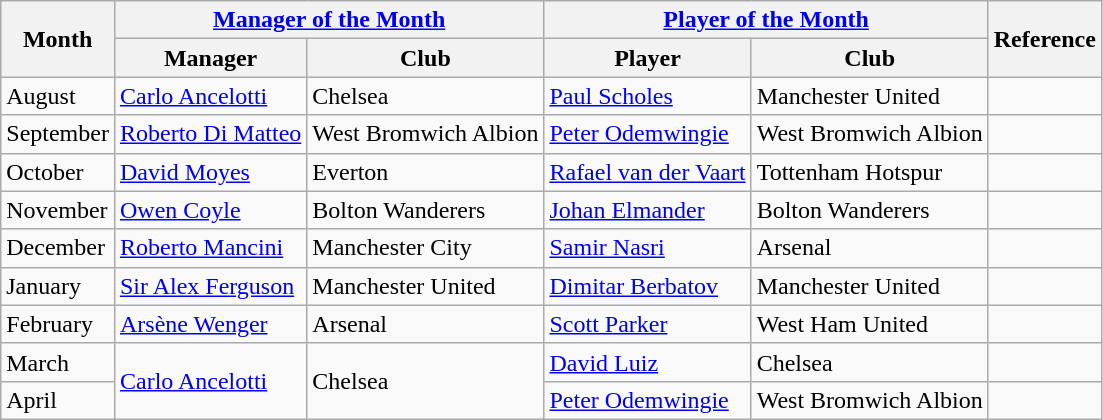<table class="wikitable">
<tr>
<th rowspan="2">Month</th>
<th colspan="2"><a href='#'>Manager of the Month</a></th>
<th colspan="2"><a href='#'>Player of the Month</a></th>
<th rowspan="2">Reference</th>
</tr>
<tr>
<th>Manager</th>
<th>Club</th>
<th>Player</th>
<th>Club</th>
</tr>
<tr>
<td>August</td>
<td> <a href='#'>Carlo Ancelotti</a></td>
<td>Chelsea</td>
<td> <a href='#'>Paul Scholes</a></td>
<td>Manchester United</td>
<td align=center></td>
</tr>
<tr>
<td>September</td>
<td> <a href='#'>Roberto Di Matteo</a></td>
<td>West Bromwich Albion</td>
<td> <a href='#'>Peter Odemwingie</a></td>
<td>West Bromwich Albion</td>
<td align=center></td>
</tr>
<tr>
<td>October</td>
<td> <a href='#'>David Moyes</a></td>
<td>Everton</td>
<td> <a href='#'>Rafael van der Vaart</a></td>
<td>Tottenham Hotspur</td>
<td align=center></td>
</tr>
<tr>
<td>November</td>
<td> <a href='#'>Owen Coyle</a></td>
<td>Bolton Wanderers</td>
<td> <a href='#'>Johan Elmander</a></td>
<td>Bolton Wanderers</td>
<td align=center></td>
</tr>
<tr>
<td>December</td>
<td> <a href='#'>Roberto Mancini</a></td>
<td>Manchester City</td>
<td> <a href='#'>Samir Nasri</a></td>
<td>Arsenal</td>
<td align=center></td>
</tr>
<tr>
<td>January</td>
<td> <a href='#'>Sir Alex Ferguson</a></td>
<td>Manchester United</td>
<td> <a href='#'>Dimitar Berbatov</a></td>
<td>Manchester United</td>
<td align=center></td>
</tr>
<tr>
<td>February</td>
<td> <a href='#'>Arsène Wenger</a></td>
<td>Arsenal</td>
<td> <a href='#'>Scott Parker</a></td>
<td>West Ham United</td>
<td align=center></td>
</tr>
<tr>
<td>March</td>
<td rowspan=2> <a href='#'>Carlo Ancelotti</a></td>
<td rowspan=2>Chelsea</td>
<td> <a href='#'>David Luiz</a></td>
<td>Chelsea</td>
<td align=center></td>
</tr>
<tr>
<td>April</td>
<td> <a href='#'>Peter Odemwingie</a></td>
<td>West Bromwich Albion</td>
<td align=center></td>
</tr>
</table>
